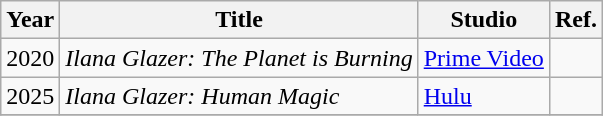<table class="wikitable unsortable">
<tr>
<th scope="col">Year</th>
<th scope="col">Title</th>
<th scope="col">Studio</th>
<th scope="col" class="unsortable">Ref.</th>
</tr>
<tr>
<td>2020</td>
<td><em>Ilana Glazer: The Planet is Burning</em></td>
<td><a href='#'>Prime Video</a></td>
<td></td>
</tr>
<tr>
<td>2025</td>
<td><em>Ilana Glazer: Human Magic</em></td>
<td><a href='#'>Hulu</a></td>
<td></td>
</tr>
<tr>
</tr>
</table>
